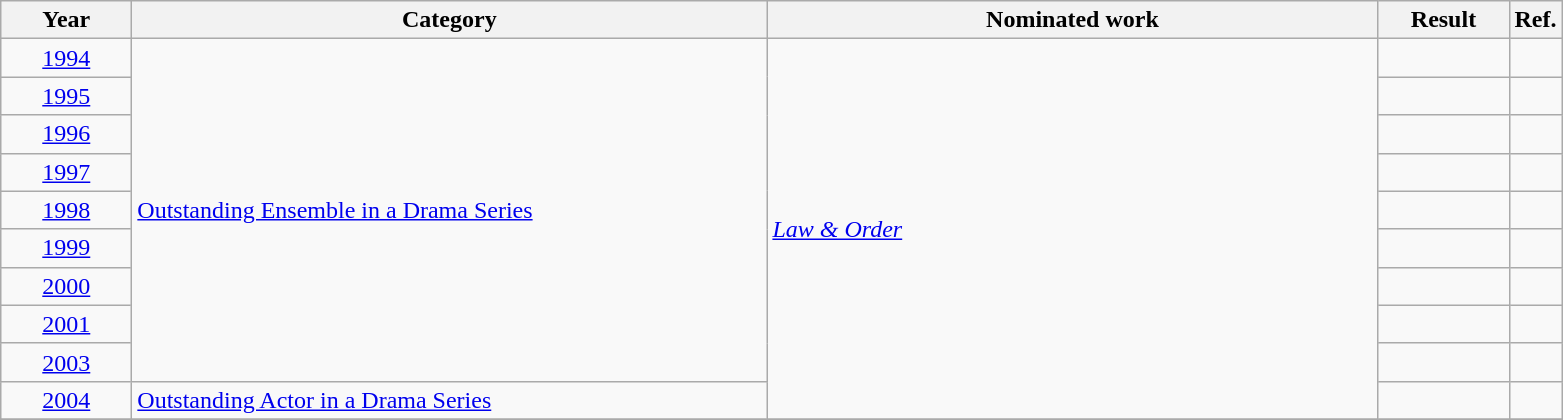<table class=wikitable>
<tr>
<th scope="col" style="width:5em;">Year</th>
<th scope="col" style="width:26em;">Category</th>
<th scope="col" style="width:25em;">Nominated work</th>
<th scope="col" style="width:5em;">Result</th>
<th>Ref.</th>
</tr>
<tr>
<td style="text-align:center;"><a href='#'>1994</a></td>
<td rowspan=9><a href='#'>Outstanding Ensemble in a Drama Series</a></td>
<td rowspan=10><em><a href='#'>Law & Order</a></em></td>
<td></td>
<td></td>
</tr>
<tr>
<td style="text-align:center;"><a href='#'>1995</a></td>
<td></td>
<td></td>
</tr>
<tr>
<td style="text-align:center;"><a href='#'>1996</a></td>
<td></td>
<td></td>
</tr>
<tr>
<td style="text-align:center;"><a href='#'>1997</a></td>
<td></td>
<td></td>
</tr>
<tr>
<td style="text-align:center;"><a href='#'>1998</a></td>
<td></td>
<td></td>
</tr>
<tr>
<td style="text-align:center;"><a href='#'>1999</a></td>
<td></td>
<td></td>
</tr>
<tr>
<td style="text-align:center;"><a href='#'>2000</a></td>
<td></td>
<td></td>
</tr>
<tr>
<td style="text-align:center;"><a href='#'>2001</a></td>
<td></td>
<td></td>
</tr>
<tr>
<td style="text-align:center;"><a href='#'>2003</a></td>
<td></td>
<td></td>
</tr>
<tr>
<td style="text-align:center;"><a href='#'>2004</a></td>
<td><a href='#'>Outstanding Actor in a Drama Series</a></td>
<td></td>
<td></td>
</tr>
<tr>
</tr>
</table>
